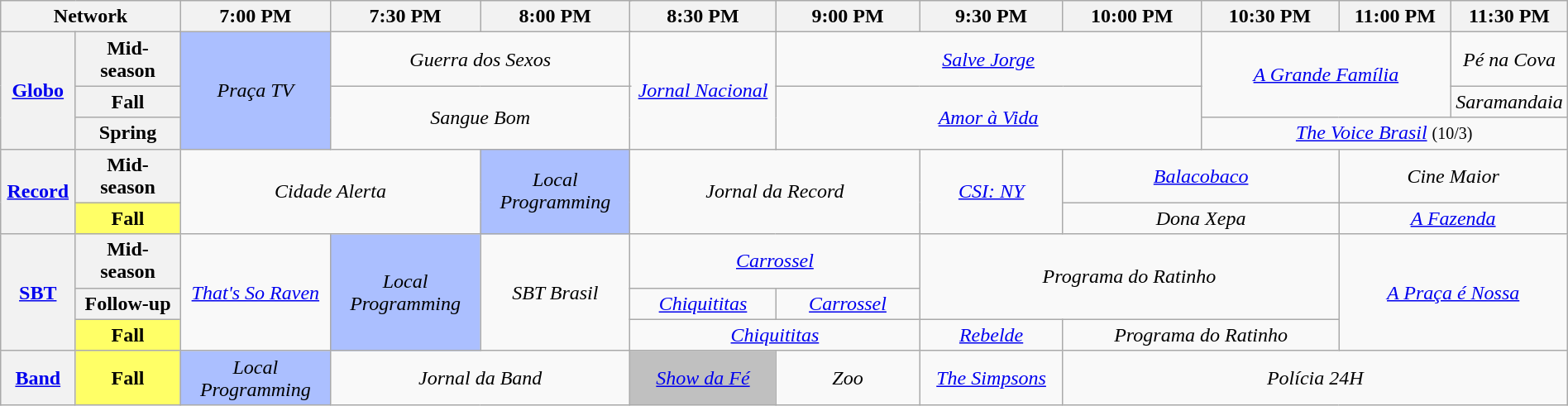<table class="wikitable" style="width:100%;margin-right:0;text-align:center">
<tr>
<th colspan="2" style="width:12%;">Network</th>
<th style="width:10%;">7:00 PM</th>
<th style="width:10%;">7:30 PM</th>
<th colspan="2" ! style="width:10%;">8:00 PM</th>
<th style="width:10%;">8:30 PM</th>
<th style="width:10%;">9:00 PM</th>
<th style="width:10%;">9:30 PM</th>
<th style="width:10%;">10:00 PM</th>
<th style="width:10%;">10:30 PM</th>
<th style="width:10%;">11:00 PM</th>
<th style="width:10%;">11:30 PM</th>
</tr>
<tr>
<th rowspan="3"><a href='#'>Globo</a></th>
<th>Mid-season</th>
<td colspan="1" style="background:#abbfff;" rowspan="3"><em>Praça TV</em></td>
<td colspan="3"><em>Guerra dos Sexos</em></td>
<td colspan="1" rowspan="3"><em><a href='#'>Jornal Nacional</a></em></td>
<td colspan="3"><em><a href='#'>Salve Jorge</a></em></td>
<td colspan="2" rowspan="2"><em><a href='#'>A Grande Família</a></em></td>
<td colspan="1"><em>Pé na Cova</em></td>
</tr>
<tr>
<th>Fall</th>
<td colspan="3" rowspan="2"><em>Sangue Bom</em></td>
<td colspan="3" rowspan="2"><em><a href='#'>Amor à Vida</a></em></td>
<td colspan="1"><em>Saramandaia</em></td>
</tr>
<tr>
<th>Spring</th>
<td colspan="3"><em><a href='#'>The Voice Brasil</a></em> <small>(10/3)</small></td>
</tr>
<tr>
<th rowspan="2"><a href='#'>Record</a></th>
<th>Mid-season</th>
<td colspan="2" rowspan="2"><em>Cidade Alerta</em></td>
<td colspan="1" style="background:#abbfff;" rowspan="2"><em>Local Programming</em></td>
<td colspan="3" rowspan="2"><em>Jornal da Record</em></td>
<td colspan="1" rowspan="2"><em><a href='#'>CSI: NY</a></em></td>
<td colspan="2"><em><a href='#'>Balacobaco</a></em></td>
<td colspan="2"><em>Cine Maior</em></td>
</tr>
<tr>
<th style="background:#FFFF66;">Fall</th>
<td colspan="2"><em>Dona Xepa</em></td>
<td colspan="2"><em><a href='#'>A Fazenda</a></em></td>
</tr>
<tr>
<th rowspan="3"><a href='#'>SBT</a></th>
<th>Mid-season</th>
<td colspan="1" rowspan="3"><em><a href='#'>That's So Raven</a></em></td>
<td colspan="1" style="background:#abbfff;" rowspan="3"><em>Local Programming</em></td>
<td colspan="2" rowspan="3"><em>SBT Brasil</em></td>
<td colspan="2"><em><a href='#'>Carrossel</a></em></td>
<td colspan="3" rowspan="2"><em>Programa do Ratinho</em></td>
<td colspan="2" rowspan="3"><em><a href='#'>A Praça é Nossa</a></em></td>
</tr>
<tr>
<th>Follow-up</th>
<td colspan="1"><em><a href='#'>Chiquititas</a></em></td>
<td colspan="1"><em><a href='#'>Carrossel</a></em></td>
</tr>
<tr>
<th style="background:#FFFF66;">Fall</th>
<td colspan="2"><em><a href='#'>Chiquititas</a></em></td>
<td colspan="1"><em><a href='#'>Rebelde</a></em></td>
<td colspan="2"><em>Programa do Ratinho</em></td>
</tr>
<tr>
<th colspan="1"><a href='#'>Band</a></th>
<th style="background:#FFFF66;">Fall</th>
<td colspan="1" style="background:#abbfff;"><em>Local Programming</em></td>
<td colspan="2"><em>Jornal da Band</em></td>
<td colspan="2" style="background:#C0C0C0;"><em><a href='#'>Show da Fé</a></em></td>
<td colspan="1"><em>Zoo</em></td>
<td colspan="1"><em><a href='#'>The Simpsons</a></em></td>
<td colspan="4"><em>Polícia 24H</em></td>
</tr>
</table>
